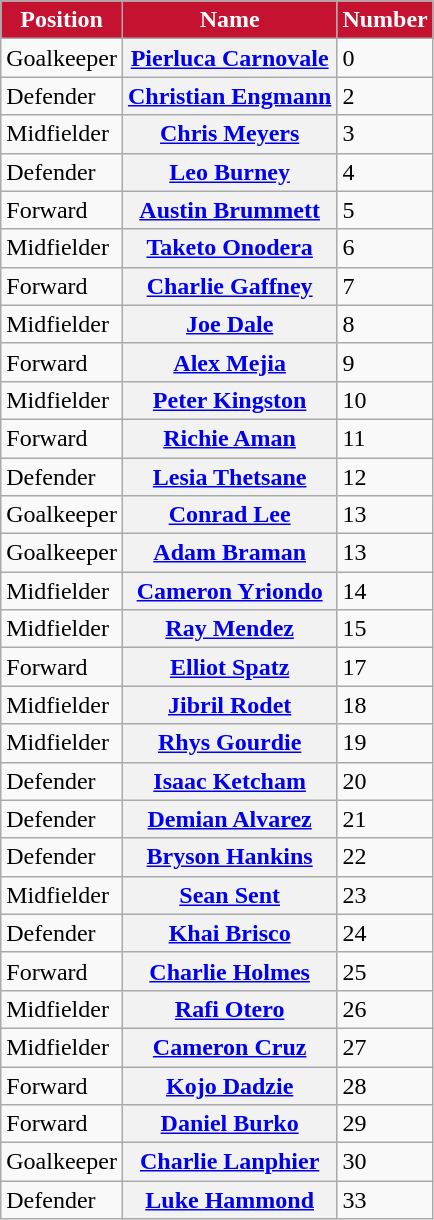<table class="wikitable plainrowheaders">
<tr>
<th style="background:#C41230; color:#FFFFFF;" scope="col">Position</th>
<th style="background:#C41230; color:#FFFFFF;" scope="col">Name</th>
<th style="background:#C41230; color:#FFFFFF;" scope="col">Number</th>
</tr>
<tr>
<td>Goalkeeper</td>
<th scope="row"> <a href='#'>Pierluca Carnovale</a></th>
<td>0</td>
</tr>
<tr>
<td>Defender</td>
<th scope="row"> <a href='#'>Christian Engmann</a></th>
<td>2</td>
</tr>
<tr>
<td>Midfielder</td>
<th scope="row"> <a href='#'>Chris Meyers</a></th>
<td>3</td>
</tr>
<tr>
<td>Defender</td>
<th scope="row"> <a href='#'>Leo Burney</a></th>
<td>4</td>
</tr>
<tr>
<td>Forward</td>
<th scope="row"> <a href='#'>Austin Brummett</a></th>
<td>5</td>
</tr>
<tr>
<td>Midfielder</td>
<th scope="row"> <a href='#'>Taketo Onodera</a></th>
<td>6</td>
</tr>
<tr>
<td>Forward</td>
<th scope="row"> <a href='#'>Charlie Gaffney</a></th>
<td>7</td>
</tr>
<tr>
<td>Midfielder</td>
<th scope="row"> <a href='#'>Joe Dale</a></th>
<td>8</td>
</tr>
<tr>
<td>Forward</td>
<th scope="row"> <a href='#'>Alex Mejia</a></th>
<td>9</td>
</tr>
<tr>
<td>Midfielder</td>
<th scope="row"> <a href='#'>Peter Kingston</a></th>
<td>10</td>
</tr>
<tr>
<td>Forward</td>
<th scope="row"> <a href='#'>Richie Aman</a></th>
<td>11</td>
</tr>
<tr>
<td>Defender</td>
<th scope="row"> <a href='#'>Lesia Thetsane</a></th>
<td>12</td>
</tr>
<tr>
<td>Goalkeeper</td>
<th scope="row"> <a href='#'>Conrad Lee</a></th>
<td>13</td>
</tr>
<tr>
<td>Goalkeeper</td>
<th scope="row"> <a href='#'>Adam Braman</a></th>
<td>13</td>
</tr>
<tr>
<td>Midfielder</td>
<th scope="row"> <a href='#'>Cameron Yriondo</a></th>
<td>14</td>
</tr>
<tr>
<td>Midfielder</td>
<th scope="row"> <a href='#'>Ray Mendez</a></th>
<td>15</td>
</tr>
<tr>
<td>Forward</td>
<th scope="row"> <a href='#'>Elliot Spatz</a></th>
<td>17</td>
</tr>
<tr>
<td>Midfielder</td>
<th scope="row"> <a href='#'>Jibril Rodet</a></th>
<td>18</td>
</tr>
<tr>
<td>Midfielder</td>
<th scope="row"> <a href='#'>Rhys Gourdie</a></th>
<td>19</td>
</tr>
<tr>
<td>Defender</td>
<th scope="row"> <a href='#'>Isaac Ketcham</a></th>
<td>20</td>
</tr>
<tr>
<td>Defender</td>
<th scope="row"> <a href='#'>Demian Alvarez</a></th>
<td>21</td>
</tr>
<tr>
<td>Defender</td>
<th scope="row"> <a href='#'>Bryson Hankins</a></th>
<td>22</td>
</tr>
<tr>
<td>Midfielder</td>
<th scope="row"> <a href='#'>Sean Sent</a></th>
<td>23</td>
</tr>
<tr>
<td>Defender</td>
<th scope="row"> <a href='#'>Khai Brisco</a></th>
<td>24</td>
</tr>
<tr>
<td>Forward</td>
<th scope="row"> <a href='#'>Charlie Holmes</a></th>
<td>25</td>
</tr>
<tr>
<td>Midfielder</td>
<th scope="row"> <a href='#'>Rafi Otero</a></th>
<td>26</td>
</tr>
<tr>
<td>Midfielder</td>
<th scope="row"> <a href='#'>Cameron Cruz</a></th>
<td>27</td>
</tr>
<tr>
<td>Forward</td>
<th scope="row"> <a href='#'>Kojo Dadzie</a></th>
<td>28</td>
</tr>
<tr>
<td>Forward</td>
<th scope="row"> <a href='#'>Daniel Burko</a></th>
<td>29</td>
</tr>
<tr>
<td>Goalkeeper</td>
<th scope="row"> <a href='#'>Charlie Lanphier</a></th>
<td>30</td>
</tr>
<tr>
<td>Defender</td>
<th scope="row"> <a href='#'>Luke Hammond</a></th>
<td>33</td>
</tr>
</table>
